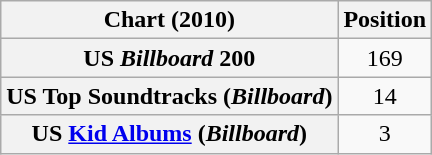<table class="wikitable sortable plainrowheaders" style="text-align:center">
<tr>
<th scope="col">Chart (2010)</th>
<th scope="col">Position</th>
</tr>
<tr>
<th scope="row">US <em>Billboard</em> 200</th>
<td>169</td>
</tr>
<tr>
<th scope="row">US Top Soundtracks (<em>Billboard</em>)</th>
<td>14</td>
</tr>
<tr>
<th scope="row">US <a href='#'>Kid Albums</a> (<em>Billboard</em>)</th>
<td>3</td>
</tr>
</table>
